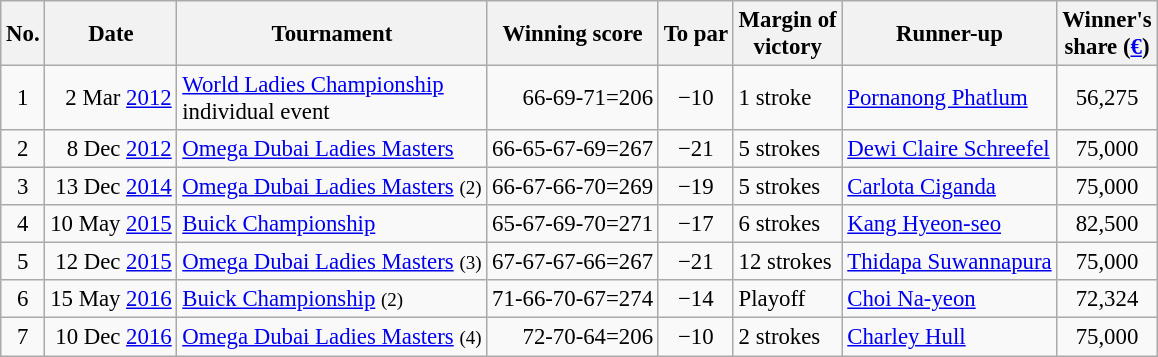<table class="wikitable" style="font-size:95%;">
<tr>
<th>No.</th>
<th>Date</th>
<th>Tournament</th>
<th>Winning score</th>
<th>To par</th>
<th>Margin of<br>victory</th>
<th>Runner-up</th>
<th>Winner's<br>share (<a href='#'>€</a>)</th>
</tr>
<tr>
<td align=center>1</td>
<td align=right>2 Mar <a href='#'>2012</a></td>
<td><a href='#'>World Ladies Championship</a><br>individual event</td>
<td align=right>66-69-71=206</td>
<td align=center>−10</td>
<td>1 stroke</td>
<td> <a href='#'>Pornanong Phatlum</a></td>
<td align=center>56,275</td>
</tr>
<tr>
<td align=center>2</td>
<td align=right>8 Dec <a href='#'>2012</a></td>
<td><a href='#'>Omega Dubai Ladies Masters</a></td>
<td align=right>66-65-67-69=267</td>
<td align=center>−21</td>
<td>5 strokes</td>
<td> <a href='#'>Dewi Claire Schreefel</a></td>
<td align=center>75,000</td>
</tr>
<tr>
<td align=center>3</td>
<td align=right>13 Dec <a href='#'>2014</a></td>
<td><a href='#'>Omega Dubai Ladies Masters</a> <small>(2)</small></td>
<td align=right>66-67-66-70=269</td>
<td align=center>−19</td>
<td>5 strokes</td>
<td> <a href='#'>Carlota Ciganda</a></td>
<td align=center>75,000</td>
</tr>
<tr>
<td align=center>4</td>
<td align=right>10 May <a href='#'>2015</a></td>
<td><a href='#'>Buick Championship</a></td>
<td align=right>65-67-69-70=271</td>
<td align=center>−17</td>
<td>6 strokes</td>
<td> <a href='#'>Kang Hyeon-seo</a></td>
<td align=center>82,500</td>
</tr>
<tr>
<td align=center>5</td>
<td align=right>12 Dec <a href='#'>2015</a></td>
<td><a href='#'>Omega Dubai Ladies Masters</a> <small>(3)</small></td>
<td align=right>67-67-67-66=267</td>
<td align=center>−21</td>
<td>12 strokes</td>
<td> <a href='#'>Thidapa Suwannapura</a></td>
<td align=center>75,000</td>
</tr>
<tr>
<td align=center>6</td>
<td align=right>15 May <a href='#'>2016</a></td>
<td><a href='#'>Buick Championship</a> <small>(2)</small></td>
<td align=right>71-66-70-67=274</td>
<td align=center>−14</td>
<td>Playoff</td>
<td> <a href='#'>Choi Na-yeon</a></td>
<td align=center>72,324</td>
</tr>
<tr>
<td align=center>7</td>
<td align=right>10 Dec <a href='#'>2016</a></td>
<td><a href='#'>Omega Dubai Ladies Masters</a> <small>(4)</small></td>
<td align=right>72-70-64=206</td>
<td align=center>−10</td>
<td>2 strokes</td>
<td> <a href='#'>Charley Hull</a></td>
<td align=center>75,000</td>
</tr>
</table>
